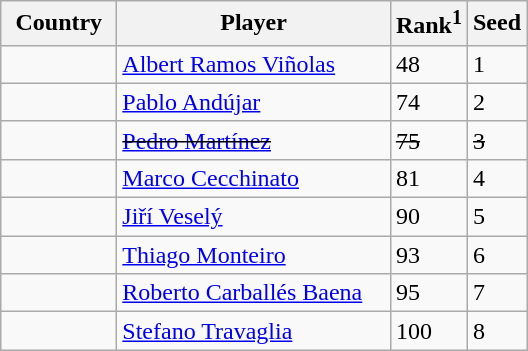<table class="sortable wikitable">
<tr>
<th width="70">Country</th>
<th width="175">Player</th>
<th>Rank<sup>1</sup></th>
<th>Seed</th>
</tr>
<tr>
<td></td>
<td><a href='#'>Albert Ramos Viñolas</a></td>
<td>48</td>
<td>1</td>
</tr>
<tr>
<td></td>
<td><a href='#'>Pablo Andújar</a></td>
<td>74</td>
<td>2</td>
</tr>
<tr>
<td><s></s></td>
<td><s><a href='#'>Pedro Martínez</a></s></td>
<td><s>75</s></td>
<td><s>3</s></td>
</tr>
<tr>
<td></td>
<td><a href='#'>Marco Cecchinato</a></td>
<td>81</td>
<td>4</td>
</tr>
<tr>
<td></td>
<td><a href='#'>Jiří Veselý</a></td>
<td>90</td>
<td>5</td>
</tr>
<tr>
<td></td>
<td><a href='#'>Thiago Monteiro</a></td>
<td>93</td>
<td>6</td>
</tr>
<tr>
<td></td>
<td><a href='#'>Roberto Carballés Baena</a></td>
<td>95</td>
<td>7</td>
</tr>
<tr>
<td></td>
<td><a href='#'>Stefano Travaglia</a></td>
<td>100</td>
<td>8</td>
</tr>
</table>
